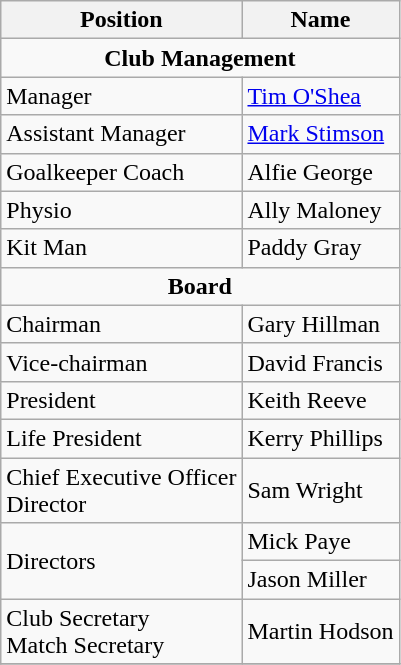<table class="wikitable sortable" style="text-align:center;">
<tr>
<th>Position</th>
<th>Name</th>
</tr>
<tr>
<td colspan="2"><strong>Club Management</strong></td>
</tr>
<tr>
<td align="left">Manager</td>
<td align="left"> <a href='#'>Tim O'Shea</a></td>
</tr>
<tr>
<td align="left">Assistant Manager</td>
<td align="left"> <a href='#'>Mark Stimson</a></td>
</tr>
<tr>
<td align="left">Goalkeeper Coach</td>
<td align="left"> Alfie George</td>
</tr>
<tr>
<td align="left">Physio</td>
<td align="left"> Ally Maloney</td>
</tr>
<tr>
<td align="left">Kit Man</td>
<td align="left"> Paddy Gray</td>
</tr>
<tr>
<td colspan="2"><strong>Board</strong></td>
</tr>
<tr>
<td align="left">Chairman</td>
<td align="left"> Gary Hillman</td>
</tr>
<tr>
<td align="left">Vice-chairman</td>
<td align="left"> David Francis</td>
</tr>
<tr>
<td align="left">President</td>
<td align="left"> Keith Reeve</td>
</tr>
<tr>
<td align="left">Life President</td>
<td align="left"> Kerry Phillips</td>
</tr>
<tr>
<td align="left">Chief Executive Officer<br>Director</td>
<td align="left"> Sam Wright</td>
</tr>
<tr>
<td rowspan=2 align="left">Directors</td>
<td align="left"> Mick Paye</td>
</tr>
<tr>
<td align="left"> Jason Miller</td>
</tr>
<tr>
<td align="left">Club Secretary<br>Match Secretary</td>
<td align="left"> Martin Hodson</td>
</tr>
<tr>
</tr>
</table>
